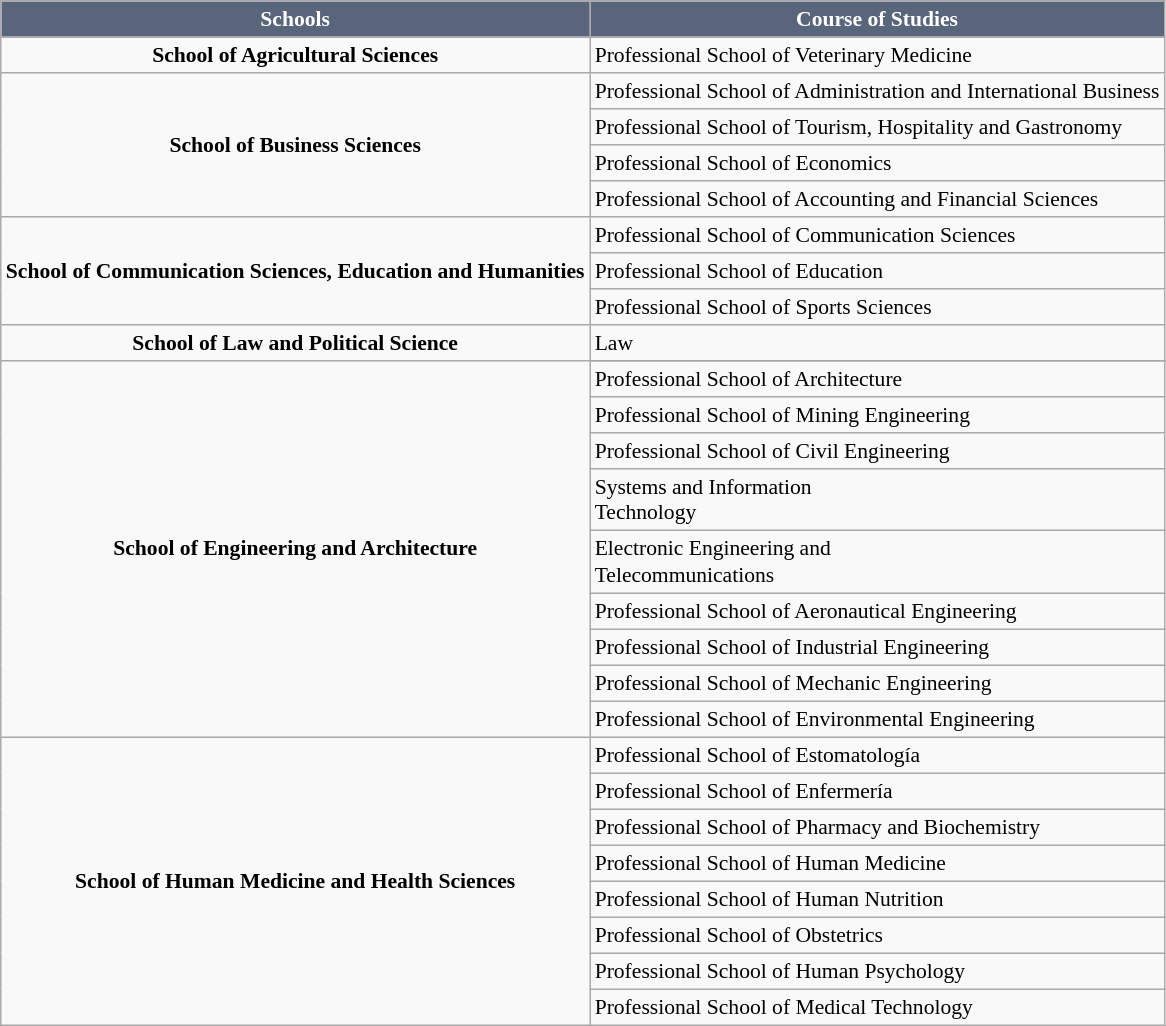<table class="wikitable" align="center" style="font-size:90%;border:0px;text-align:left;line-height:120%">
<tr>
<th style="text-align: center; background: #58657B; color: white;">Schools</th>
<th style="text-align: center; background: #58657B; color: white;">Course of Studies</th>
</tr>
<tr>
<td style="text-align: center; font-weight: bold;">School of Agricultural Sciences</td>
<td>Professional School of Veterinary Medicine</td>
</tr>
<tr>
<td rowspan="4" style="text-align: center; font-weight: bold;">School of Business Sciences</td>
<td>Professional School of Administration and International Business</td>
</tr>
<tr>
<td>Professional School of Tourism, Hospitality and Gastronomy</td>
</tr>
<tr>
<td>Professional School of Economics</td>
</tr>
<tr>
<td>Professional School of Accounting and Financial Sciences</td>
</tr>
<tr>
<td rowspan="3" style="text-align: center; font-weight: bold;">School of Communication Sciences, Education and Humanities</td>
<td>Professional School of Communication Sciences</td>
</tr>
<tr>
<td>Professional School of Education</td>
</tr>
<tr>
<td>Professional School of Sports Sciences</td>
</tr>
<tr>
<td style="text-align: center; font-weight: bold;">School of Law and Political Science</td>
<td>Law</td>
</tr>
<tr>
<td rowspan="10" style="text-align: center; font-weight: bold;">School of Engineering and Architecture</td>
</tr>
<tr>
<td>Professional School of Architecture</td>
</tr>
<tr>
<td>Professional School of Mining Engineering</td>
</tr>
<tr>
<td>Professional School of Civil Engineering</td>
</tr>
<tr>
<td Professional School of Engineering>Systems and Information<br>Technology</td>
</tr>
<tr>
<td Professional School>Electronic Engineering and<br>Telecommunications</td>
</tr>
<tr>
<td>Professional School of Aeronautical Engineering</td>
</tr>
<tr>
<td>Professional School of Industrial Engineering</td>
</tr>
<tr>
<td>Professional School of Mechanic Engineering</td>
</tr>
<tr>
<td>Professional School of Environmental Engineering</td>
</tr>
<tr>
<td rowspan="8" style="text-align: center; font-weight: bold;">School of Human Medicine and Health Sciences</td>
<td>Professional School of Estomatología</td>
</tr>
<tr>
<td>Professional School of Enfermería</td>
</tr>
<tr>
<td>Professional School of Pharmacy and Biochemistry</td>
</tr>
<tr>
<td>Professional School of Human Medicine</td>
</tr>
<tr>
<td>Professional School of Human Nutrition</td>
</tr>
<tr>
<td>Professional School of Obstetrics</td>
</tr>
<tr>
<td>Professional School of Human Psychology</td>
</tr>
<tr>
<td>Professional School of Medical Technology</td>
</tr>
<tr>
</tr>
</table>
